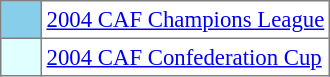<table bgcolor="#f7f8ff" cellpadding="3" cellspacing="0" border="1" style="font-size: 95%; border: gray solid 1px; border-collapse: collapse;text-align:center;">
<tr>
<td style="background: #87ceeb;" width="20"></td>
<td bgcolor="#ffffff" align="left"><a href='#'>2004 CAF Champions League</a></td>
</tr>
<tr>
<td style="background: #e0ffff" width="20"></td>
<td bgcolor="#ffffff" align="left"><a href='#'>2004 CAF Confederation Cup</a></td>
</tr>
</table>
